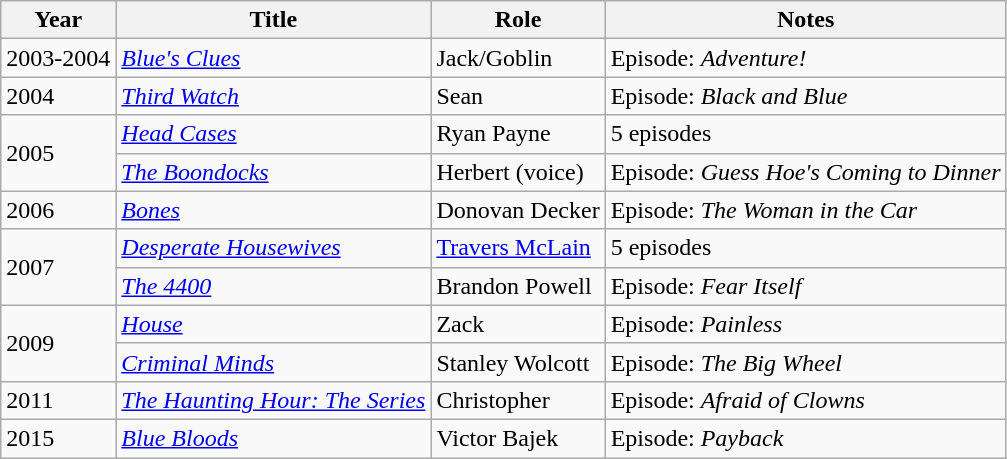<table class="wikitable sortable">
<tr>
<th>Year</th>
<th>Title</th>
<th>Role</th>
<th>Notes</th>
</tr>
<tr>
<td>2003-2004</td>
<td><em><a href='#'>Blue's Clues</a></em></td>
<td>Jack/Goblin</td>
<td>Episode: <em>Adventure!</em></td>
</tr>
<tr>
<td>2004</td>
<td><em><a href='#'>Third Watch</a></em></td>
<td>Sean</td>
<td>Episode: <em>Black and Blue</em></td>
</tr>
<tr>
<td rowspan=2>2005</td>
<td><em><a href='#'>Head Cases</a></em></td>
<td>Ryan Payne</td>
<td>5 episodes</td>
</tr>
<tr>
<td><em><a href='#'>The Boondocks</a></em></td>
<td>Herbert (voice)</td>
<td>Episode: <em>Guess Hoe's Coming to Dinner</em></td>
</tr>
<tr>
<td>2006</td>
<td><em><a href='#'>Bones</a></em></td>
<td>Donovan Decker</td>
<td>Episode: <em>The Woman in the Car</em></td>
</tr>
<tr>
<td rowspan=2>2007</td>
<td><em><a href='#'>Desperate Housewives</a></em></td>
<td><a href='#'>Travers McLain</a></td>
<td>5 episodes</td>
</tr>
<tr>
<td><em><a href='#'>The 4400</a></em></td>
<td>Brandon Powell</td>
<td>Episode: <em>Fear Itself</em></td>
</tr>
<tr>
<td rowspan=2>2009</td>
<td><em><a href='#'>House</a></em></td>
<td>Zack</td>
<td>Episode: <em>Painless</em></td>
</tr>
<tr>
<td><em><a href='#'>Criminal Minds</a></em></td>
<td>Stanley Wolcott</td>
<td>Episode: <em>The Big Wheel</em></td>
</tr>
<tr>
<td>2011</td>
<td><em><a href='#'>The Haunting Hour: The Series</a></em></td>
<td>Christopher</td>
<td>Episode: <em>Afraid of Clowns</em></td>
</tr>
<tr>
<td>2015</td>
<td><em><a href='#'>Blue Bloods</a></em></td>
<td>Victor Bajek</td>
<td>Episode: <em>Payback</em></td>
</tr>
</table>
